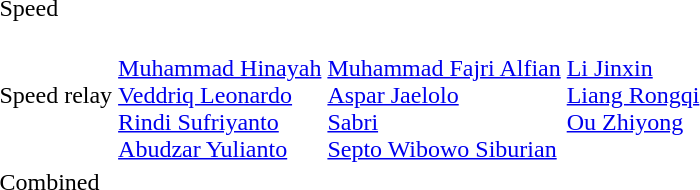<table>
<tr>
<td>Speed<br></td>
<td></td>
<td></td>
<td></td>
</tr>
<tr>
<td>Speed relay<br></td>
<td><br><a href='#'>Muhammad Hinayah</a><br><a href='#'>Veddriq Leonardo</a><br><a href='#'>Rindi Sufriyanto</a><br><a href='#'>Abudzar Yulianto</a></td>
<td><br><a href='#'>Muhammad Fajri Alfian</a><br><a href='#'>Aspar Jaelolo</a><br><a href='#'>Sabri</a><br><a href='#'>Septo Wibowo Siburian</a></td>
<td valign=top><br><a href='#'>Li Jinxin</a><br><a href='#'>Liang Rongqi</a><br><a href='#'>Ou Zhiyong</a></td>
</tr>
<tr>
<td>Combined<br></td>
<td></td>
<td></td>
<td></td>
</tr>
</table>
